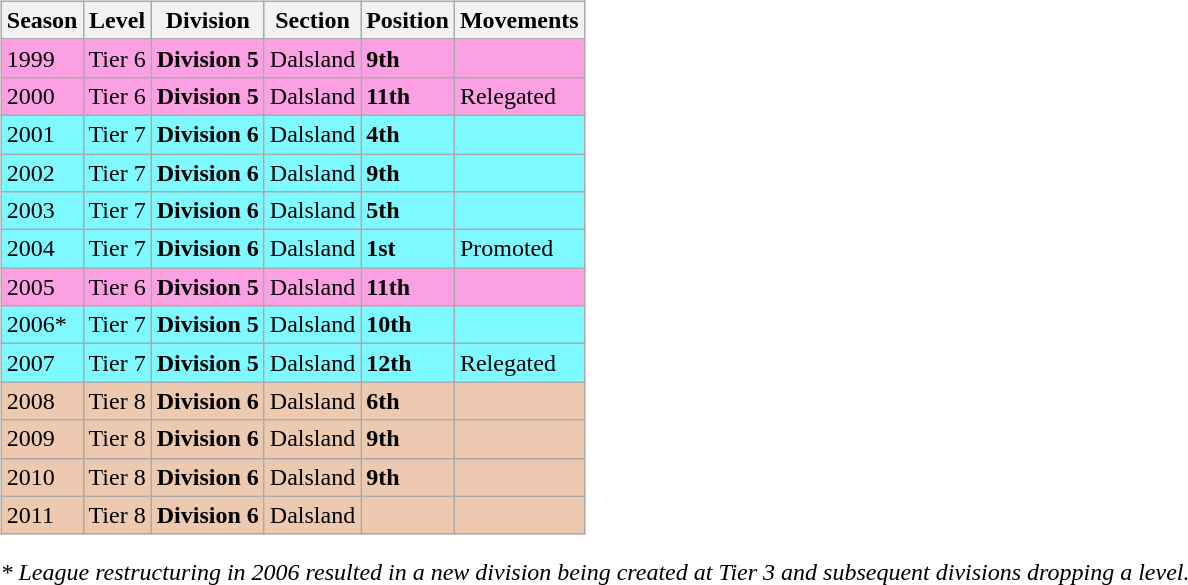<table>
<tr>
<td valign="top" width=0%><br><table class="wikitable">
<tr style="background:#f0f6fa;">
<th><strong>Season</strong></th>
<th><strong>Level</strong></th>
<th><strong>Division</strong></th>
<th><strong>Section</strong></th>
<th><strong>Position</strong></th>
<th><strong>Movements</strong></th>
</tr>
<tr>
<td style="background:#FBA0E3;">1999</td>
<td style="background:#FBA0E3;">Tier 6</td>
<td style="background:#FBA0E3;"><strong>Division 5</strong></td>
<td style="background:#FBA0E3;">Dalsland</td>
<td style="background:#FBA0E3;"><strong>9th</strong></td>
<td style="background:#FBA0E3;"></td>
</tr>
<tr>
<td style="background:#FBA0E3;">2000</td>
<td style="background:#FBA0E3;">Tier 6</td>
<td style="background:#FBA0E3;"><strong>Division 5</strong></td>
<td style="background:#FBA0E3;">Dalsland</td>
<td style="background:#FBA0E3;"><strong>11th</strong></td>
<td style="background:#FBA0E3;">Relegated</td>
</tr>
<tr>
<td style="background:#7DF9FF;">2001</td>
<td style="background:#7DF9FF;">Tier 7</td>
<td style="background:#7DF9FF;"><strong>Division 6</strong></td>
<td style="background:#7DF9FF;">Dalsland</td>
<td style="background:#7DF9FF;"><strong>4th</strong></td>
<td style="background:#7DF9FF;"></td>
</tr>
<tr>
<td style="background:#7DF9FF;">2002</td>
<td style="background:#7DF9FF;">Tier 7</td>
<td style="background:#7DF9FF;"><strong>Division 6</strong></td>
<td style="background:#7DF9FF;">Dalsland</td>
<td style="background:#7DF9FF;"><strong>9th</strong></td>
<td style="background:#7DF9FF;"></td>
</tr>
<tr>
<td style="background:#7DF9FF;">2003</td>
<td style="background:#7DF9FF;">Tier 7</td>
<td style="background:#7DF9FF;"><strong>Division 6</strong></td>
<td style="background:#7DF9FF;">Dalsland</td>
<td style="background:#7DF9FF;"><strong>5th</strong></td>
<td style="background:#7DF9FF;"></td>
</tr>
<tr>
<td style="background:#7DF9FF;">2004</td>
<td style="background:#7DF9FF;">Tier 7</td>
<td style="background:#7DF9FF;"><strong>Division 6</strong></td>
<td style="background:#7DF9FF;">Dalsland</td>
<td style="background:#7DF9FF;"><strong>1st</strong></td>
<td style="background:#7DF9FF;">Promoted</td>
</tr>
<tr>
<td style="background:#FBA0E3;">2005</td>
<td style="background:#FBA0E3;">Tier 6</td>
<td style="background:#FBA0E3;"><strong>Division 5</strong></td>
<td style="background:#FBA0E3;">Dalsland</td>
<td style="background:#FBA0E3;"><strong>11th</strong></td>
<td style="background:#FBA0E3;"></td>
</tr>
<tr>
<td style="background:#7DF9FF;">2006*</td>
<td style="background:#7DF9FF;">Tier 7</td>
<td style="background:#7DF9FF;"><strong>Division 5</strong></td>
<td style="background:#7DF9FF;">Dalsland</td>
<td style="background:#7DF9FF;"><strong>10th</strong></td>
<td style="background:#7DF9FF;"></td>
</tr>
<tr>
<td style="background:#7DF9FF;">2007</td>
<td style="background:#7DF9FF;">Tier 7</td>
<td style="background:#7DF9FF;"><strong>Division 5</strong></td>
<td style="background:#7DF9FF;">Dalsland</td>
<td style="background:#7DF9FF;"><strong>12th</strong></td>
<td style="background:#7DF9FF;">Relegated</td>
</tr>
<tr>
<td style="background:#EDC9AF;">2008</td>
<td style="background:#EDC9AF;">Tier 8</td>
<td style="background:#EDC9AF;"><strong>Division 6</strong></td>
<td style="background:#EDC9AF;">Dalsland</td>
<td style="background:#EDC9AF;"><strong>6th</strong></td>
<td style="background:#EDC9AF;"></td>
</tr>
<tr>
<td style="background:#EDC9AF;">2009</td>
<td style="background:#EDC9AF;">Tier 8</td>
<td style="background:#EDC9AF;"><strong>Division 6</strong></td>
<td style="background:#EDC9AF;">Dalsland</td>
<td style="background:#EDC9AF;"><strong>9th</strong></td>
<td style="background:#EDC9AF;"></td>
</tr>
<tr>
<td style="background:#EDC9AF;">2010</td>
<td style="background:#EDC9AF;">Tier 8</td>
<td style="background:#EDC9AF;"><strong>Division 6</strong></td>
<td style="background:#EDC9AF;">Dalsland</td>
<td style="background:#EDC9AF;"><strong>9th</strong></td>
<td style="background:#EDC9AF;"></td>
</tr>
<tr>
<td style="background:#EDC9AF;">2011</td>
<td style="background:#EDC9AF;">Tier 8</td>
<td style="background:#EDC9AF;"><strong>Division 6</strong></td>
<td style="background:#EDC9AF;">Dalsland</td>
<td style="background:#EDC9AF;"></td>
<td style="background:#EDC9AF;"></td>
</tr>
</table>
<em>* League restructuring in 2006 resulted in a new division being created at Tier 3 and subsequent divisions dropping a level.</em>

</td>
</tr>
</table>
